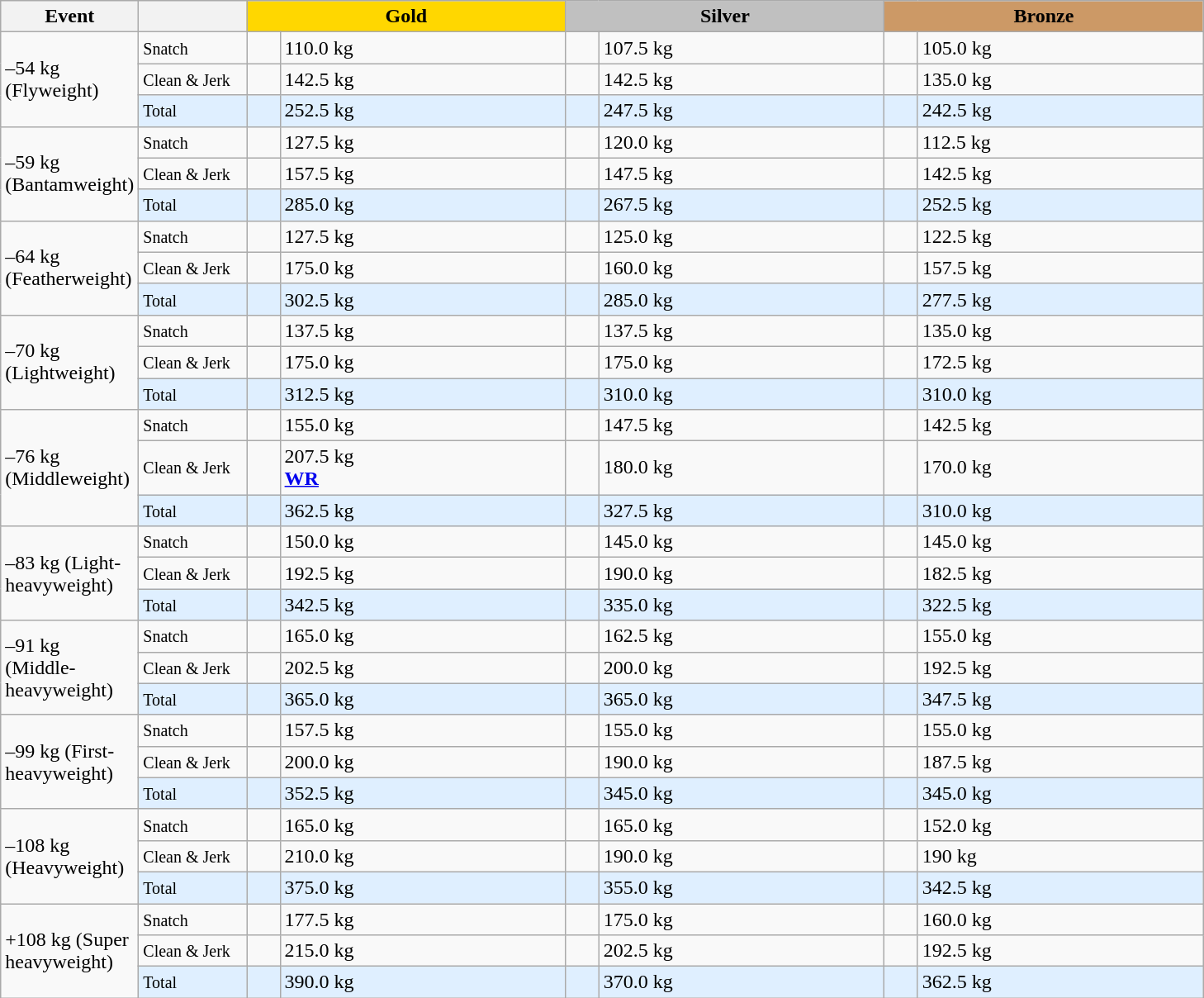<table class="wikitable">
<tr>
<th width=80>Event</th>
<th width=80></th>
<td bgcolor=gold align="center" colspan=2 width=250><strong>Gold</strong></td>
<td bgcolor=silver align="center" colspan=2 width=250><strong>Silver</strong></td>
<td bgcolor=#cc9966 colspan=2 align="center" width=250><strong>Bronze</strong></td>
</tr>
<tr>
<td rowspan=3>–54 kg (Flyweight)<br></td>
<td><small>Snatch</small></td>
<td></td>
<td>110.0 kg</td>
<td></td>
<td>107.5 kg</td>
<td></td>
<td>105.0 kg</td>
</tr>
<tr>
<td><small>Clean & Jerk</small></td>
<td></td>
<td>142.5 kg</td>
<td></td>
<td>142.5 kg</td>
<td></td>
<td>135.0 kg</td>
</tr>
<tr bgcolor=#dfefff>
<td><small>Total</small></td>
<td></td>
<td>252.5 kg</td>
<td></td>
<td>247.5 kg</td>
<td></td>
<td>242.5 kg</td>
</tr>
<tr>
<td rowspan=3>–59 kg (Bantamweight)<br></td>
<td><small>Snatch</small></td>
<td></td>
<td>127.5 kg</td>
<td></td>
<td>120.0 kg</td>
<td></td>
<td>112.5 kg</td>
</tr>
<tr>
<td><small>Clean & Jerk</small></td>
<td></td>
<td>157.5 kg</td>
<td></td>
<td>147.5 kg</td>
<td></td>
<td>142.5 kg</td>
</tr>
<tr bgcolor=#dfefff>
<td><small>Total</small></td>
<td></td>
<td>285.0 kg</td>
<td></td>
<td>267.5 kg</td>
<td></td>
<td>252.5 kg</td>
</tr>
<tr>
<td rowspan=3>–64 kg (Featherweight)<br></td>
<td><small>Snatch</small></td>
<td></td>
<td>127.5 kg</td>
<td></td>
<td>125.0 kg</td>
<td></td>
<td>122.5 kg</td>
</tr>
<tr>
<td><small>Clean & Jerk</small></td>
<td></td>
<td>175.0 kg</td>
<td></td>
<td>160.0 kg</td>
<td></td>
<td>157.5 kg</td>
</tr>
<tr bgcolor=#dfefff>
<td><small>Total</small></td>
<td></td>
<td>302.5 kg</td>
<td></td>
<td>285.0 kg</td>
<td></td>
<td>277.5 kg</td>
</tr>
<tr>
<td rowspan=3>–70 kg (Lightweight)<br></td>
<td><small>Snatch</small></td>
<td></td>
<td>137.5 kg</td>
<td></td>
<td>137.5 kg</td>
<td></td>
<td>135.0 kg</td>
</tr>
<tr>
<td><small>Clean & Jerk</small></td>
<td></td>
<td>175.0 kg</td>
<td></td>
<td>175.0 kg</td>
<td></td>
<td>172.5 kg</td>
</tr>
<tr bgcolor=#dfefff>
<td><small>Total</small></td>
<td></td>
<td>312.5 kg</td>
<td></td>
<td>310.0 kg</td>
<td></td>
<td>310.0 kg</td>
</tr>
<tr>
<td rowspan=3>–76 kg (Middleweight)<br></td>
<td><small>Snatch</small></td>
<td></td>
<td>155.0 kg</td>
<td></td>
<td>147.5 kg</td>
<td></td>
<td>142.5 kg</td>
</tr>
<tr>
<td><small>Clean & Jerk</small></td>
<td></td>
<td>207.5 kg<br><strong><a href='#'>WR</a></strong></td>
<td></td>
<td>180.0 kg</td>
<td></td>
<td>170.0 kg</td>
</tr>
<tr bgcolor=#dfefff>
<td><small>Total</small></td>
<td></td>
<td>362.5 kg</td>
<td></td>
<td>327.5 kg</td>
<td></td>
<td>310.0 kg</td>
</tr>
<tr>
<td rowspan=3>–83 kg (Light-heavyweight)<br></td>
<td><small>Snatch</small></td>
<td></td>
<td>150.0 kg</td>
<td></td>
<td>145.0 kg</td>
<td></td>
<td>145.0 kg</td>
</tr>
<tr>
<td><small>Clean & Jerk</small></td>
<td></td>
<td>192.5 kg</td>
<td></td>
<td>190.0 kg</td>
<td></td>
<td>182.5 kg</td>
</tr>
<tr bgcolor=#dfefff>
<td><small>Total</small></td>
<td></td>
<td>342.5 kg</td>
<td></td>
<td>335.0 kg</td>
<td></td>
<td>322.5 kg</td>
</tr>
<tr>
<td rowspan=3>–91 kg (Middle-heavyweight)<br></td>
<td><small>Snatch</small></td>
<td></td>
<td>165.0 kg</td>
<td></td>
<td>162.5 kg</td>
<td></td>
<td>155.0 kg</td>
</tr>
<tr>
<td><small>Clean & Jerk</small></td>
<td></td>
<td>202.5 kg</td>
<td></td>
<td>200.0 kg</td>
<td></td>
<td>192.5 kg</td>
</tr>
<tr bgcolor=#dfefff>
<td><small>Total</small></td>
<td></td>
<td>365.0 kg</td>
<td></td>
<td>365.0 kg</td>
<td></td>
<td>347.5 kg</td>
</tr>
<tr>
<td rowspan=3>–99 kg (First-heavyweight)<br></td>
<td><small>Snatch</small></td>
<td></td>
<td>157.5 kg</td>
<td></td>
<td>155.0 kg</td>
<td></td>
<td>155.0 kg</td>
</tr>
<tr>
<td><small>Clean & Jerk</small></td>
<td></td>
<td>200.0 kg</td>
<td></td>
<td>190.0 kg</td>
<td></td>
<td>187.5 kg</td>
</tr>
<tr bgcolor=#dfefff>
<td><small>Total</small></td>
<td></td>
<td>352.5 kg</td>
<td></td>
<td>345.0 kg</td>
<td></td>
<td>345.0 kg</td>
</tr>
<tr>
<td rowspan=3>–108 kg (Heavyweight)<br></td>
<td><small>Snatch</small></td>
<td></td>
<td>165.0 kg</td>
<td></td>
<td>165.0 kg</td>
<td></td>
<td>152.0 kg</td>
</tr>
<tr>
<td><small>Clean & Jerk</small></td>
<td></td>
<td>210.0 kg</td>
<td></td>
<td>190.0 kg</td>
<td></td>
<td>190 kg</td>
</tr>
<tr bgcolor=#dfefff>
<td><small>Total</small></td>
<td></td>
<td>375.0 kg</td>
<td></td>
<td>355.0 kg</td>
<td></td>
<td>342.5 kg</td>
</tr>
<tr>
<td rowspan=3>+108 kg (Super heavyweight)<br></td>
<td><small>Snatch</small></td>
<td></td>
<td>177.5 kg</td>
<td></td>
<td>175.0 kg</td>
<td></td>
<td>160.0 kg</td>
</tr>
<tr>
<td><small>Clean & Jerk</small></td>
<td></td>
<td>215.0 kg</td>
<td></td>
<td>202.5 kg</td>
<td></td>
<td>192.5 kg</td>
</tr>
<tr bgcolor=#dfefff>
<td><small>Total</small></td>
<td></td>
<td>390.0 kg</td>
<td></td>
<td>370.0 kg</td>
<td></td>
<td>362.5 kg</td>
</tr>
</table>
